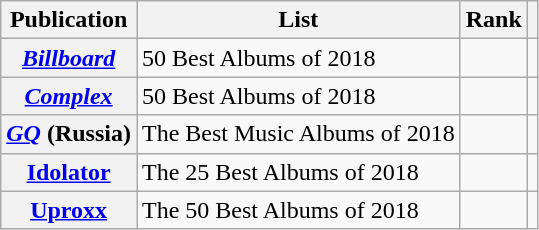<table class="wikitable sortable plainrowheaders" style="border:none; margin:0;">
<tr>
<th scope="col">Publication</th>
<th scope="col" class="unsortable">List</th>
<th scope="col" data-sort-type="number">Rank</th>
<th scope="col" class="unsortable"></th>
</tr>
<tr>
<th scope="row"><em><a href='#'>Billboard</a></em></th>
<td>50 Best Albums of 2018</td>
<td></td>
<td></td>
</tr>
<tr>
<th scope="row"><em><a href='#'>Complex</a></em></th>
<td>50 Best Albums of 2018</td>
<td></td>
<td></td>
</tr>
<tr>
<th scope="row"><em><a href='#'>GQ</a></em> (Russia)</th>
<td>The Best Music Albums of 2018</td>
<td></td>
<td></td>
</tr>
<tr>
<th scope="row"><a href='#'>Idolator</a></th>
<td>The 25 Best Albums of 2018</td>
<td></td>
<td></td>
</tr>
<tr>
<th scope="row"><a href='#'>Uproxx</a></th>
<td>The 50 Best Albums of 2018</td>
<td></td>
<td></td>
</tr>
</table>
